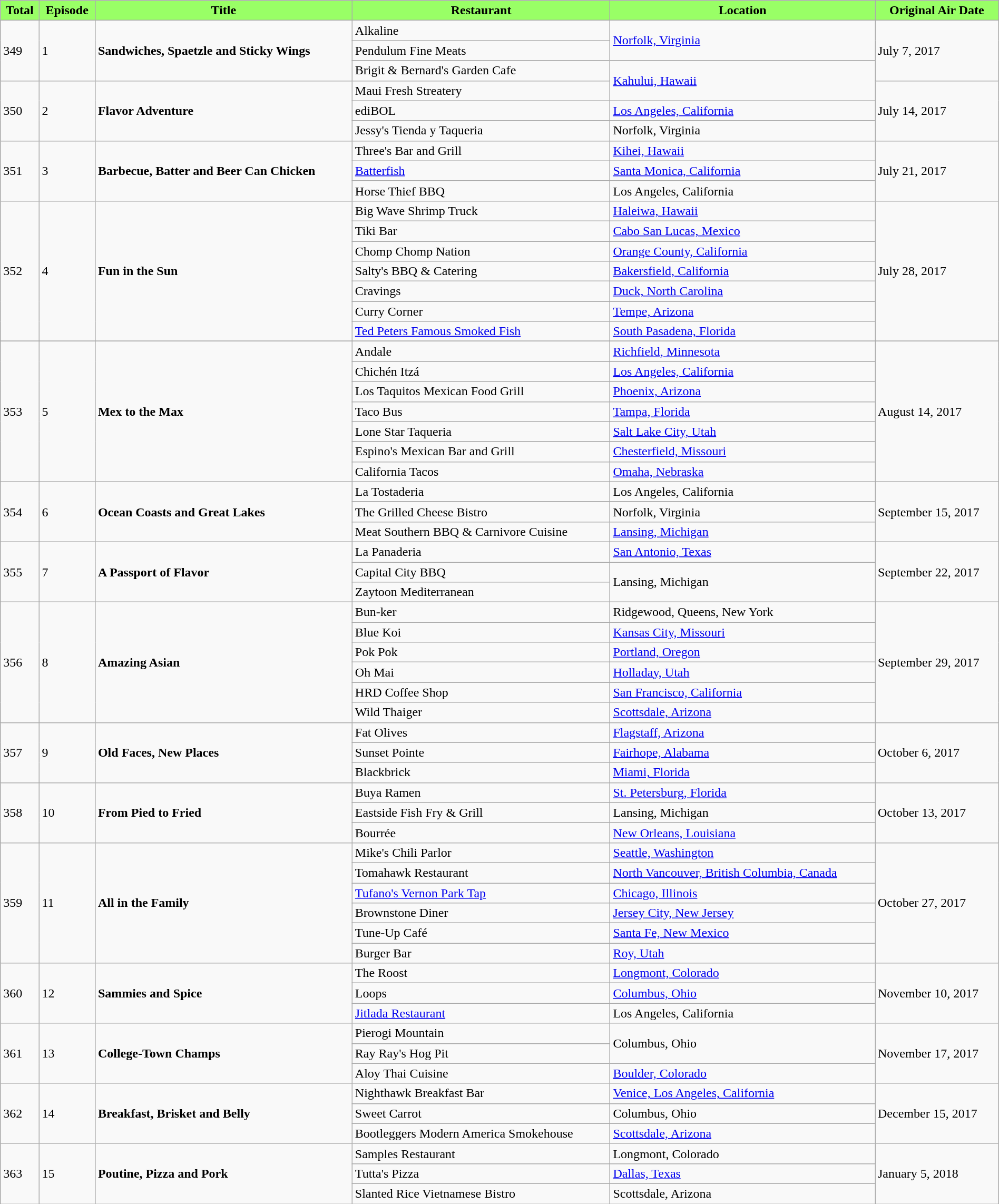<table class="wikitable" style="width: 100%;">
<tr>
<th # style="background:#9f6;">Total</th>
<th # style="background:#9f6;">Episode</th>
<th # style="background:#9f6;">Title</th>
<th # style="background:#9f6;">Restaurant</th>
<th # style="background:#9f6;">Location</th>
<th # style="background:#9f6;">Original Air Date</th>
</tr>
<tr>
<td rowspan="3">349</td>
<td rowspan="3">1</td>
<td rowspan="3"><strong>Sandwiches, Spaetzle and Sticky Wings</strong></td>
<td>Alkaline</td>
<td rowspan="2"><a href='#'>Norfolk, Virginia</a></td>
<td rowspan="3">July 7, 2017</td>
</tr>
<tr>
<td>Pendulum Fine Meats</td>
</tr>
<tr>
<td>Brigit & Bernard's Garden Cafe</td>
<td rowspan="2"><a href='#'>Kahului, Hawaii</a></td>
</tr>
<tr>
<td rowspan="3">350</td>
<td rowspan="3">2</td>
<td rowspan="3"><strong>Flavor Adventure</strong></td>
<td>Maui Fresh Streatery</td>
<td rowspan="3">July 14, 2017</td>
</tr>
<tr>
<td>ediBOL</td>
<td><a href='#'>Los Angeles, California</a></td>
</tr>
<tr>
<td>Jessy's Tienda y Taqueria</td>
<td>Norfolk, Virginia</td>
</tr>
<tr>
<td rowspan="3">351</td>
<td rowspan="3">3</td>
<td rowspan="3"><strong>Barbecue, Batter and Beer Can Chicken</strong></td>
<td>Three's Bar and Grill</td>
<td><a href='#'>Kihei, Hawaii</a></td>
<td rowspan="3">July 21, 2017</td>
</tr>
<tr>
<td><a href='#'>Batterfish</a></td>
<td><a href='#'>Santa Monica, California</a></td>
</tr>
<tr>
<td>Horse Thief BBQ</td>
<td>Los Angeles, California</td>
</tr>
<tr>
<td rowspan="7">352</td>
<td rowspan="7">4</td>
<td rowspan="7"><strong>Fun in the Sun</strong></td>
<td>Big Wave Shrimp Truck</td>
<td><a href='#'>Haleiwa, Hawaii</a></td>
<td rowspan="7">July 28, 2017</td>
</tr>
<tr>
<td>Tiki Bar</td>
<td><a href='#'>Cabo San Lucas, Mexico</a></td>
</tr>
<tr>
<td>Chomp Chomp Nation</td>
<td><a href='#'>Orange County, California</a></td>
</tr>
<tr>
<td>Salty's BBQ & Catering</td>
<td><a href='#'>Bakersfield, California</a></td>
</tr>
<tr>
<td>Cravings</td>
<td><a href='#'>Duck, North Carolina</a></td>
</tr>
<tr>
<td>Curry Corner</td>
<td><a href='#'>Tempe, Arizona</a></td>
</tr>
<tr>
<td><a href='#'>Ted Peters Famous Smoked Fish</a></td>
<td><a href='#'>South Pasadena, Florida</a></td>
</tr>
<tr>
</tr>
<tr>
<td rowspan="7">353</td>
<td rowspan="7">5</td>
<td rowspan="7"><strong>Mex to the Max</strong></td>
<td>Andale</td>
<td><a href='#'>Richfield, Minnesota</a></td>
<td rowspan="7">August 14, 2017</td>
</tr>
<tr>
<td>Chichén Itzá</td>
<td><a href='#'>Los Angeles, California</a></td>
</tr>
<tr>
<td>Los Taquitos Mexican Food Grill</td>
<td><a href='#'>Phoenix, Arizona</a></td>
</tr>
<tr>
<td>Taco Bus</td>
<td><a href='#'>Tampa, Florida</a></td>
</tr>
<tr>
<td>Lone Star Taqueria</td>
<td><a href='#'>Salt Lake City, Utah</a></td>
</tr>
<tr>
<td>Espino's Mexican Bar and Grill</td>
<td><a href='#'>Chesterfield, Missouri</a></td>
</tr>
<tr>
<td>California Tacos</td>
<td><a href='#'>Omaha, Nebraska</a></td>
</tr>
<tr>
<td rowspan="3">354</td>
<td rowspan="3">6</td>
<td rowspan="3"><strong>Ocean Coasts and Great Lakes</strong></td>
<td>La Tostaderia</td>
<td>Los Angeles, California</td>
<td rowspan="3">September 15, 2017</td>
</tr>
<tr>
<td>The Grilled Cheese Bistro</td>
<td>Norfolk, Virginia</td>
</tr>
<tr>
<td>Meat Southern BBQ & Carnivore Cuisine</td>
<td><a href='#'>Lansing, Michigan</a></td>
</tr>
<tr>
<td rowspan="3">355</td>
<td rowspan="3">7</td>
<td rowspan="3"><strong>A Passport of Flavor</strong></td>
<td>La Panaderia</td>
<td><a href='#'>San Antonio, Texas</a></td>
<td rowspan="3">September 22, 2017</td>
</tr>
<tr>
<td>Capital City BBQ</td>
<td rowspan="2">Lansing, Michigan</td>
</tr>
<tr>
<td>Zaytoon Mediterranean</td>
</tr>
<tr>
<td rowspan="6">356</td>
<td rowspan="6">8</td>
<td rowspan="6"><strong>Amazing Asian</strong></td>
<td>Bun-ker</td>
<td>Ridgewood, Queens, New York</td>
<td rowspan="6">September 29, 2017</td>
</tr>
<tr>
<td>Blue Koi</td>
<td><a href='#'>Kansas City, Missouri</a></td>
</tr>
<tr>
<td>Pok Pok</td>
<td><a href='#'>Portland, Oregon</a></td>
</tr>
<tr>
<td>Oh Mai</td>
<td><a href='#'>Holladay, Utah</a></td>
</tr>
<tr>
<td>HRD Coffee Shop</td>
<td><a href='#'>San Francisco, California</a></td>
</tr>
<tr>
<td>Wild Thaiger</td>
<td><a href='#'>Scottsdale, Arizona</a></td>
</tr>
<tr>
<td rowspan="3">357</td>
<td rowspan="3">9</td>
<td rowspan="3"><strong>Old Faces, New Places</strong></td>
<td>Fat Olives</td>
<td><a href='#'>Flagstaff, Arizona</a></td>
<td rowspan="3">October 6, 2017</td>
</tr>
<tr>
<td>Sunset Pointe</td>
<td><a href='#'>Fairhope, Alabama</a></td>
</tr>
<tr>
<td>Blackbrick</td>
<td><a href='#'>Miami, Florida</a></td>
</tr>
<tr>
<td rowspan="3">358</td>
<td rowspan="3">10</td>
<td rowspan="3"><strong>From Pied to Fried</strong></td>
<td>Buya Ramen</td>
<td><a href='#'>St. Petersburg, Florida</a></td>
<td rowspan="3">October 13, 2017</td>
</tr>
<tr>
<td>Eastside Fish Fry & Grill</td>
<td>Lansing, Michigan</td>
</tr>
<tr>
<td>Bourrée</td>
<td><a href='#'>New Orleans, Louisiana</a></td>
</tr>
<tr>
<td rowspan="6">359</td>
<td rowspan="6">11</td>
<td rowspan="6"><strong>All in the Family</strong></td>
<td>Mike's Chili Parlor</td>
<td><a href='#'>Seattle, Washington</a></td>
<td rowspan="6">October 27, 2017</td>
</tr>
<tr>
<td>Tomahawk Restaurant</td>
<td><a href='#'>North Vancouver, British Columbia, Canada</a></td>
</tr>
<tr>
<td><a href='#'>Tufano's Vernon Park Tap</a></td>
<td><a href='#'>Chicago, Illinois</a></td>
</tr>
<tr>
<td>Brownstone Diner</td>
<td><a href='#'>Jersey City, New Jersey</a></td>
</tr>
<tr>
<td>Tune-Up Café</td>
<td><a href='#'>Santa Fe, New Mexico</a></td>
</tr>
<tr>
<td>Burger Bar</td>
<td><a href='#'>Roy, Utah</a></td>
</tr>
<tr>
<td rowspan="3">360</td>
<td rowspan="3">12</td>
<td rowspan="3"><strong>Sammies and Spice</strong></td>
<td>The Roost</td>
<td><a href='#'>Longmont, Colorado</a></td>
<td rowspan="3">November 10, 2017</td>
</tr>
<tr>
<td>Loops</td>
<td><a href='#'>Columbus, Ohio</a></td>
</tr>
<tr>
<td><a href='#'>Jitlada Restaurant</a></td>
<td>Los Angeles, California</td>
</tr>
<tr>
<td rowspan="3">361</td>
<td rowspan="3">13</td>
<td rowspan="3"><strong>College-Town Champs</strong></td>
<td>Pierogi Mountain</td>
<td rowspan="2">Columbus, Ohio</td>
<td rowspan="3">November 17, 2017</td>
</tr>
<tr>
<td>Ray Ray's Hog Pit</td>
</tr>
<tr>
<td>Aloy Thai Cuisine</td>
<td><a href='#'>Boulder, Colorado</a></td>
</tr>
<tr>
<td rowspan="3">362</td>
<td rowspan="3">14</td>
<td rowspan="3"><strong>Breakfast, Brisket and Belly</strong></td>
<td>Nighthawk Breakfast Bar</td>
<td><a href='#'>Venice, Los Angeles, California</a></td>
<td rowspan="3">December 15, 2017</td>
</tr>
<tr>
<td>Sweet Carrot</td>
<td>Columbus, Ohio</td>
</tr>
<tr>
<td>Bootleggers Modern America Smokehouse</td>
<td><a href='#'>Scottsdale, Arizona</a></td>
</tr>
<tr>
<td rowspan="3">363</td>
<td rowspan="3">15</td>
<td rowspan="3"><strong>Poutine, Pizza and Pork</strong></td>
<td>Samples Restaurant</td>
<td>Longmont, Colorado</td>
<td rowspan="3">January 5, 2018</td>
</tr>
<tr>
<td>Tutta's Pizza</td>
<td><a href='#'>Dallas, Texas</a></td>
</tr>
<tr>
<td>Slanted Rice Vietnamese Bistro</td>
<td>Scottsdale, Arizona</td>
</tr>
</table>
